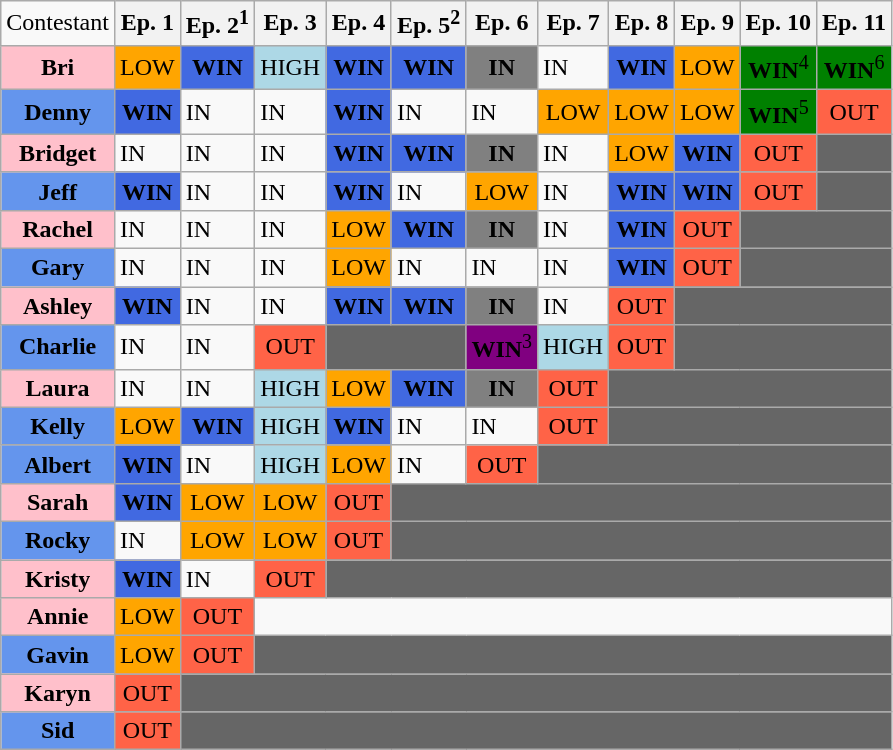<table class="wikitable">
<tr>
<td align="center">Contestant</td>
<th>Ep. 1</th>
<th>Ep. 2<sup>1</sup></th>
<th>Ep. 3</th>
<th>Ep. 4</th>
<th>Ep. 5<sup>2</sup></th>
<th>Ep. 6</th>
<th>Ep. 7</th>
<th>Ep. 8</th>
<th>Ep. 9</th>
<th>Ep. 10</th>
<th>Ep. 11</th>
</tr>
<tr>
<td align="center" style="background:pink;"><strong>Bri</strong></td>
<td align="center" style="background:orange;">LOW</td>
<td align="center" style="background:royalblue;"><strong>WIN</strong></td>
<td align="center" style="background:lightblue;">HIGH</td>
<td align="center" style="background:royalblue;"><strong>WIN</strong></td>
<td align="center" style="background:royalblue;"><strong>WIN</strong></td>
<td align="center" style="background:gray;"><strong>IN</strong></td>
<td>IN</td>
<td align="center" style="background:royalblue;"><strong>WIN</strong></td>
<td align="center" style="background:orange;">LOW</td>
<td align="center" style="background:green;"><strong>WIN</strong><sup>4</sup></td>
<td align="center" style="background:green;"><strong>WIN</strong><sup>6</sup></td>
</tr>
<tr>
<td align="center" style="background:cornflowerblue;"><strong>Denny</strong></td>
<td align="center" style="background:royalblue;"><strong>WIN</strong></td>
<td>IN</td>
<td>IN</td>
<td align="center" style="background:royalblue;"><strong>WIN</strong></td>
<td>IN</td>
<td>IN</td>
<td align="center" style="background:orange;">LOW</td>
<td align="center" style="background:orange;">LOW</td>
<td align="center" style="background:orange;">LOW</td>
<td align="center" style="background:green;"><strong>WIN</strong><sup>5</sup></td>
<td align="center" style="background:tomato;">OUT</td>
</tr>
<tr>
<td align="center" style="background:pink;"><strong>Bridget</strong></td>
<td>IN</td>
<td>IN</td>
<td>IN</td>
<td align="center" style="background:royalblue;"><strong>WIN</strong></td>
<td align="center" style="background:royalblue;"><strong>WIN</strong></td>
<td align="center" style="background:gray;"><strong>IN</strong></td>
<td>IN</td>
<td align="center" style="background:orange;">LOW</td>
<td align="center" style="background:royalblue;"><strong>WIN</strong></td>
<td align="center" style="background:tomato;">OUT</td>
<td colspan="10" style="background:#666666;"></td>
</tr>
<tr>
<td align="center" style="background:cornflowerblue;"><strong>Jeff </strong></td>
<td align="center" style="background:royalblue;"><strong>WIN</strong></td>
<td>IN</td>
<td>IN</td>
<td align="center" style="background:royalblue;"><strong>WIN</strong></td>
<td>IN</td>
<td align="center" style="background:orange;">LOW</td>
<td>IN</td>
<td align="center" style="background:royalblue;"><strong>WIN</strong></td>
<td align="center" style="background:royalblue;"><strong>WIN</strong></td>
<td align="center" style="background:tomato;">OUT</td>
<td colspan="10" style="background:#666666;"></td>
</tr>
<tr>
<td align="center" style="background:pink;"><strong>Rachel</strong></td>
<td>IN</td>
<td>IN</td>
<td>IN</td>
<td align="center" style="background:orange;">LOW</td>
<td align="center" style="background:royalblue;"><strong>WIN</strong></td>
<td align="center" style="background:gray;"><strong>IN</strong></td>
<td>IN</td>
<td align="center" style="background:royalblue;"><strong>WIN</strong></td>
<td align="center" style="background:tomato;">OUT</td>
<td colspan="10" style="background:#666666;"></td>
</tr>
<tr>
<td align="center" style="background:cornflowerblue;"><strong>Gary</strong></td>
<td>IN</td>
<td>IN</td>
<td>IN</td>
<td align="center" style="background:orange;">LOW</td>
<td>IN</td>
<td>IN</td>
<td>IN</td>
<td align="center" style="background:royalblue;"><strong>WIN</strong></td>
<td align="center" style="background:tomato;">OUT</td>
<td colspan="10" style="background:#666666;"></td>
</tr>
<tr>
<td align="center" style="background:pink;"><strong>Ashley</strong></td>
<td align="center" style="background:royalblue;"><strong>WIN</strong></td>
<td>IN</td>
<td>IN</td>
<td align="center" style="background:royalblue;"><strong>WIN</strong></td>
<td align="center" style="background:royalblue;"><strong>WIN</strong></td>
<td align="center" style="background:gray;"><strong>IN</strong></td>
<td>IN</td>
<td align="center" style="background:tomato;">OUT</td>
<td colspan="10" style="background:#666666;"></td>
</tr>
<tr>
<td align="center" style="background:cornflowerblue;"><strong>Charlie</strong></td>
<td>IN</td>
<td>IN</td>
<td align="center" style="background:tomato;">OUT</td>
<td colspan="2" style="background:#666666;"></td>
<td align="center" style="background:purple;"><strong>WIN</strong><sup>3</sup></td>
<td align="center" style="background:lightblue;">HIGH</td>
<td align="center" style="background:tomato;">OUT</td>
<td colspan="10" style="background:#666666;"></td>
</tr>
<tr>
<td align="center" style="background:pink;"><strong>Laura</strong></td>
<td>IN</td>
<td>IN</td>
<td align="center" style="background:lightblue;">HIGH</td>
<td align="center" style="background:orange;">LOW</td>
<td align="center" style="background:royalblue;"><strong>WIN</strong></td>
<td align="center" style="background:gray;"><strong>IN</strong></td>
<td align="center" style="background:tomato;">OUT</td>
<td colspan="10" style="background:#666666;"></td>
</tr>
<tr>
<td align="center" style="background:cornflowerblue;"><strong>Kelly</strong></td>
<td align="center" style="background:orange;">LOW</td>
<td align="center" style="background:royalblue;"><strong>WIN</strong></td>
<td align="center" style="background:lightblue;">HIGH</td>
<td align="center" style="background:royalblue;"><strong>WIN</strong></td>
<td>IN</td>
<td>IN</td>
<td align="center" style="background:tomato;">OUT</td>
<td colspan="10" style="background:#666666;"></td>
</tr>
<tr>
<td align="center" style="background:cornflowerblue;"><strong>Albert</strong></td>
<td align="center" style="background:royalblue;"><strong>WIN</strong></td>
<td>IN</td>
<td align="center" style="background:lightblue;">HIGH</td>
<td align="center" style="background:orange;">LOW</td>
<td>IN</td>
<td align="center" style="background:tomato;">OUT</td>
<td colspan="10" style="background:#666666;"></td>
</tr>
<tr>
<td align="center" style="background:pink;"><strong>Sarah</strong></td>
<td align="center" style="background:royalblue;"><strong>WIN</strong></td>
<td align="center" style="background:orange;">LOW</td>
<td align="center" style="background:orange;">LOW</td>
<td align="center" style="background:tomato;">OUT</td>
<td colspan="10" style="background:#666666;"></td>
</tr>
<tr>
<td align="center" style="background:cornflowerblue;"><strong>Rocky</strong></td>
<td>IN</td>
<td align="center" style="background:orange;">LOW</td>
<td align="center" style="background:orange;">LOW</td>
<td align="center" style="background:tomato;">OUT</td>
<td colspan="10" style="background:#666666;"></td>
</tr>
<tr>
<td align="center" style="background:pink;"><strong>Kristy</strong></td>
<td align="center" style="background:royalblue;"><strong>WIN</strong></td>
<td>IN</td>
<td align="center" style="background:tomato;">OUT</td>
<td colspan="9" style="background:#666666;"></td>
</tr>
<tr>
<td align="center" style="background:pink;"><strong>Annie</strong></td>
<td align="center" style="background:orange;">LOW</td>
<td align="center" style="background:tomato;">OUT</td>
<td colspan="10" style="background#:666666;"></td>
</tr>
<tr>
<td align="center" style="background:cornflowerblue;"><strong>Gavin</strong></td>
<td align="center" style="background:orange;">LOW</td>
<td align="center" style="background:tomato;">OUT</td>
<td colspan="10" style="background:#666666;"></td>
</tr>
<tr>
<td align="center" style="background:pink;"><strong>Karyn</strong></td>
<td align="center" style="background:tomato;">OUT</td>
<td colspan="11" style="background:#666666;"></td>
</tr>
<tr>
<td align="center" style="background:cornflowerblue;"><strong>Sid</strong></td>
<td align="center" style="background:tomato;">OUT</td>
<td colspan="11" style="background:#666666;"></td>
</tr>
</table>
